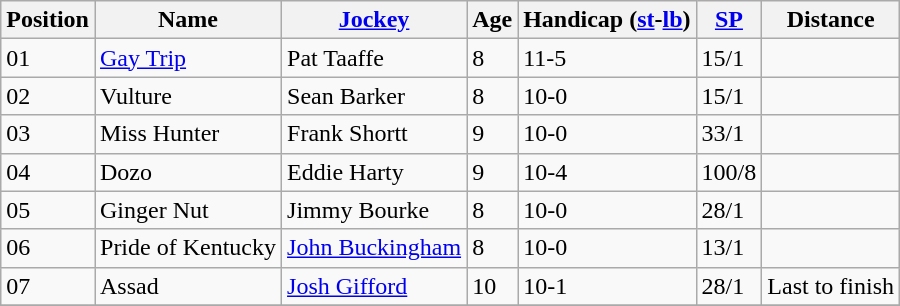<table class="wikitable sortable">
<tr>
<th>Position</th>
<th>Name</th>
<th><a href='#'>Jockey</a></th>
<th>Age</th>
<th>Handicap (<a href='#'>st</a>-<a href='#'>lb</a>)</th>
<th><a href='#'>SP</a></th>
<th>Distance</th>
</tr>
<tr>
<td>01</td>
<td><a href='#'>Gay Trip</a></td>
<td>Pat Taaffe</td>
<td>8</td>
<td>11-5</td>
<td>15/1</td>
<td></td>
</tr>
<tr>
<td>02</td>
<td>Vulture</td>
<td>Sean Barker</td>
<td>8</td>
<td>10-0</td>
<td>15/1</td>
<td></td>
</tr>
<tr>
<td>03</td>
<td>Miss Hunter</td>
<td>Frank Shortt</td>
<td>9</td>
<td>10-0</td>
<td>33/1</td>
<td></td>
</tr>
<tr>
<td>04</td>
<td>Dozo</td>
<td>Eddie Harty</td>
<td>9</td>
<td>10-4</td>
<td>100/8</td>
<td></td>
</tr>
<tr>
<td>05</td>
<td>Ginger Nut</td>
<td>Jimmy Bourke</td>
<td>8</td>
<td>10-0</td>
<td>28/1</td>
<td></td>
</tr>
<tr>
<td>06</td>
<td>Pride of Kentucky</td>
<td><a href='#'>John Buckingham</a></td>
<td>8</td>
<td>10-0</td>
<td>13/1</td>
<td></td>
</tr>
<tr>
<td>07</td>
<td>Assad</td>
<td><a href='#'>Josh Gifford</a></td>
<td>10</td>
<td>10-1</td>
<td>28/1</td>
<td>Last to finish</td>
</tr>
<tr>
</tr>
</table>
